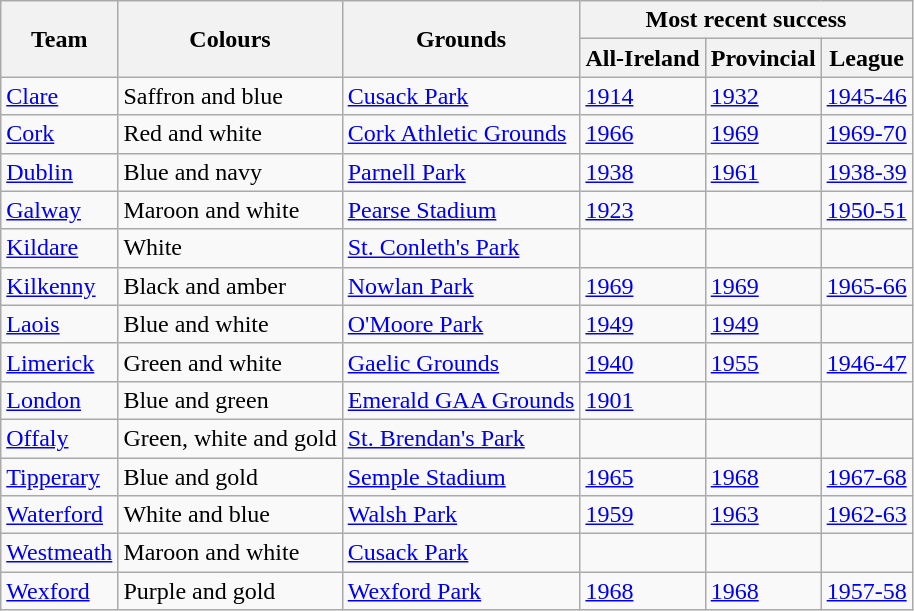<table class="wikitable">
<tr>
<th rowspan="2">Team</th>
<th rowspan="2">Colours</th>
<th rowspan="2">Grounds</th>
<th colspan="3">Most recent success</th>
</tr>
<tr>
<th>All-Ireland</th>
<th>Provincial</th>
<th>League</th>
</tr>
<tr>
<td><a href='#'>Clare</a></td>
<td>Saffron and blue</td>
<td><a href='#'>Cusack Park</a></td>
<td><a href='#'>1914</a></td>
<td><a href='#'>1932</a></td>
<td><a href='#'>1945-46</a></td>
</tr>
<tr>
<td><a href='#'>Cork</a></td>
<td>Red and white</td>
<td><a href='#'>Cork Athletic Grounds</a></td>
<td><a href='#'>1966</a></td>
<td><a href='#'>1969</a></td>
<td><a href='#'>1969-70</a></td>
</tr>
<tr>
<td><a href='#'>Dublin</a></td>
<td>Blue and navy</td>
<td><a href='#'>Parnell Park</a></td>
<td><a href='#'>1938</a></td>
<td><a href='#'>1961</a></td>
<td><a href='#'>1938-39</a></td>
</tr>
<tr>
<td><a href='#'>Galway</a></td>
<td>Maroon and white</td>
<td><a href='#'>Pearse Stadium</a></td>
<td><a href='#'>1923</a></td>
<td></td>
<td><a href='#'>1950-51</a></td>
</tr>
<tr>
<td><a href='#'>Kildare</a></td>
<td>White</td>
<td><a href='#'>St. Conleth's Park</a></td>
<td></td>
<td></td>
<td></td>
</tr>
<tr>
<td><a href='#'>Kilkenny</a></td>
<td>Black and amber</td>
<td><a href='#'>Nowlan Park</a></td>
<td><a href='#'>1969</a></td>
<td><a href='#'>1969</a></td>
<td><a href='#'>1965-66</a></td>
</tr>
<tr>
<td><a href='#'>Laois</a></td>
<td>Blue and white</td>
<td><a href='#'>O'Moore Park</a></td>
<td><a href='#'>1949</a></td>
<td><a href='#'>1949</a></td>
<td></td>
</tr>
<tr>
<td><a href='#'>Limerick</a></td>
<td>Green and white</td>
<td><a href='#'>Gaelic Grounds</a></td>
<td><a href='#'>1940</a></td>
<td><a href='#'>1955</a></td>
<td><a href='#'>1946-47</a></td>
</tr>
<tr>
<td><a href='#'>London</a></td>
<td>Blue and green</td>
<td><a href='#'>Emerald GAA Grounds</a></td>
<td><a href='#'>1901</a></td>
<td></td>
<td></td>
</tr>
<tr>
<td><a href='#'>Offaly</a></td>
<td>Green, white and gold</td>
<td><a href='#'>St. Brendan's Park</a></td>
<td></td>
<td></td>
<td></td>
</tr>
<tr>
<td><a href='#'>Tipperary</a></td>
<td>Blue and gold</td>
<td><a href='#'>Semple Stadium</a></td>
<td><a href='#'>1965</a></td>
<td><a href='#'>1968</a></td>
<td><a href='#'>1967-68</a></td>
</tr>
<tr>
<td><a href='#'>Waterford</a></td>
<td>White and blue</td>
<td><a href='#'>Walsh Park</a></td>
<td><a href='#'>1959</a></td>
<td><a href='#'>1963</a></td>
<td><a href='#'>1962-63</a></td>
</tr>
<tr>
<td><a href='#'>Westmeath</a></td>
<td>Maroon and white</td>
<td><a href='#'>Cusack Park</a></td>
<td></td>
<td></td>
<td></td>
</tr>
<tr>
<td><a href='#'>Wexford</a></td>
<td>Purple and gold</td>
<td><a href='#'>Wexford Park</a></td>
<td><a href='#'>1968</a></td>
<td><a href='#'>1968</a></td>
<td><a href='#'>1957-58</a></td>
</tr>
</table>
